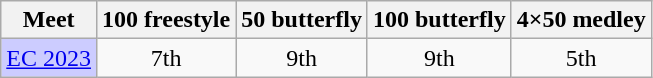<table class="sortable wikitable">
<tr>
<th>Meet</th>
<th class="unsortable">100 freestyle</th>
<th class="unsortable">50 butterfly</th>
<th class="unsortable">100 butterfly</th>
<th class="unsortable">4×50 medley</th>
</tr>
<tr>
<td style="background: #ccccff"><a href='#'>EC 2023</a></td>
<td align="center">7th</td>
<td align="center">9th</td>
<td align="center">9th</td>
<td align="center">5th</td>
</tr>
</table>
